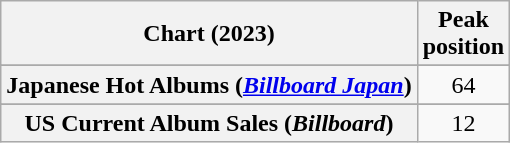<table class="wikitable sortable plainrowheaders" style="text-align:center;">
<tr>
<th scope="col">Chart (2023)</th>
<th scope="col">Peak<br>position</th>
</tr>
<tr>
</tr>
<tr>
</tr>
<tr>
</tr>
<tr>
</tr>
<tr>
</tr>
<tr>
<th scope="row">Japanese Hot Albums (<em><a href='#'>Billboard Japan</a></em>)</th>
<td>64</td>
</tr>
<tr>
</tr>
<tr>
</tr>
<tr>
</tr>
<tr>
</tr>
<tr>
</tr>
<tr>
</tr>
<tr>
</tr>
<tr>
<th scope="row">US Current Album Sales (<em>Billboard</em>)</th>
<td>12</td>
</tr>
</table>
